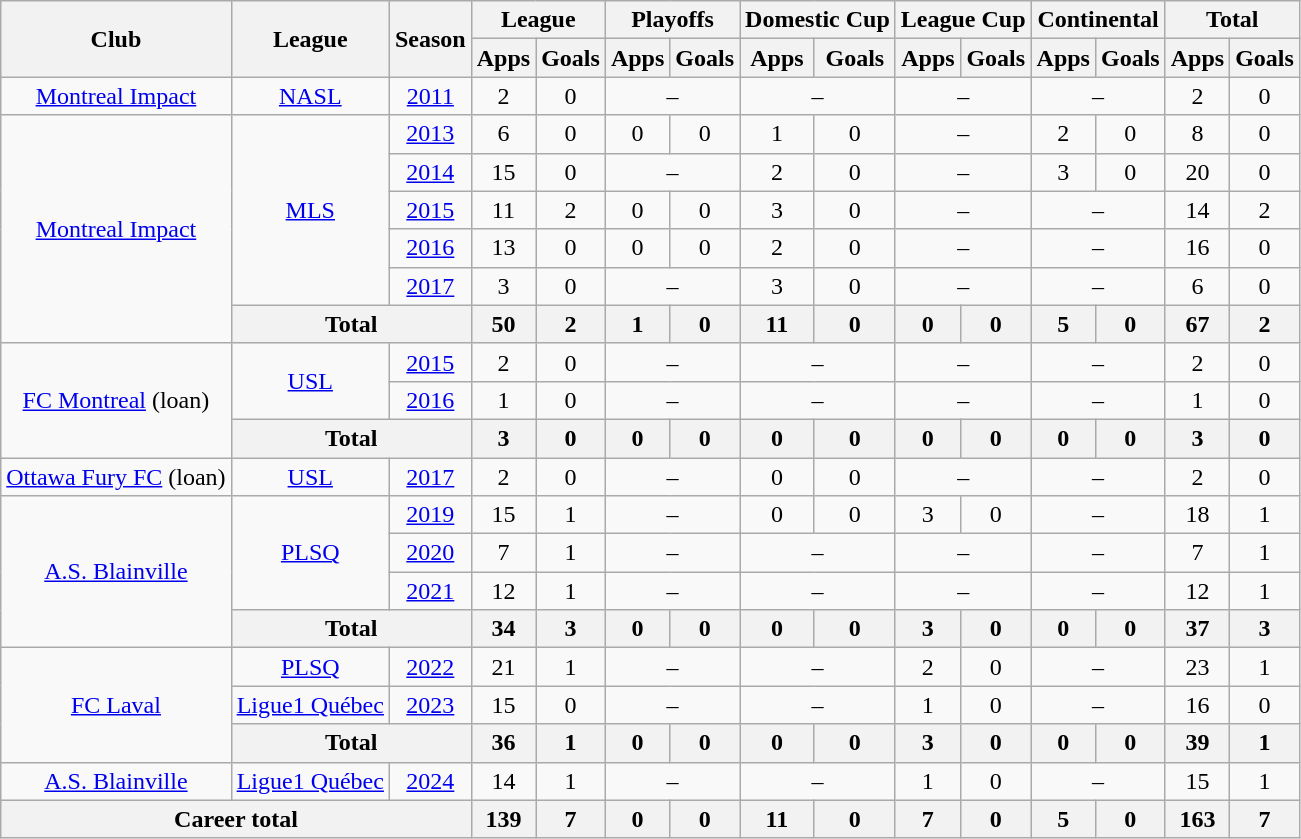<table class="wikitable" style="text-align: center;">
<tr>
<th rowspan="2">Club</th>
<th rowspan="2">League</th>
<th rowspan="2">Season</th>
<th colspan="2">League</th>
<th colspan="2">Playoffs</th>
<th colspan="2">Domestic Cup</th>
<th colspan="2">League Cup</th>
<th colspan="2">Continental</th>
<th colspan="2">Total</th>
</tr>
<tr>
<th>Apps</th>
<th>Goals</th>
<th>Apps</th>
<th>Goals</th>
<th>Apps</th>
<th>Goals</th>
<th>Apps</th>
<th>Goals</th>
<th>Apps</th>
<th>Goals</th>
<th>Apps</th>
<th>Goals</th>
</tr>
<tr>
<td><a href='#'>Montreal Impact</a></td>
<td><a href='#'>NASL</a></td>
<td><a href='#'>2011</a></td>
<td>2</td>
<td>0</td>
<td colspan="2">–</td>
<td colspan="2">–</td>
<td colspan="2">–</td>
<td colspan="2">–</td>
<td>2</td>
<td>0</td>
</tr>
<tr>
<td rowspan="6"><a href='#'>Montreal Impact</a></td>
<td rowspan="5"><a href='#'>MLS</a></td>
<td><a href='#'>2013</a></td>
<td>6</td>
<td>0</td>
<td>0</td>
<td>0</td>
<td>1</td>
<td>0</td>
<td colspan="2">–</td>
<td>2</td>
<td>0</td>
<td>8</td>
<td>0</td>
</tr>
<tr>
<td><a href='#'>2014</a></td>
<td>15</td>
<td>0</td>
<td colspan="2">–</td>
<td>2</td>
<td>0</td>
<td colspan="2">–</td>
<td>3</td>
<td>0</td>
<td>20</td>
<td>0</td>
</tr>
<tr>
<td><a href='#'>2015</a></td>
<td>11</td>
<td>2</td>
<td>0</td>
<td>0</td>
<td>3</td>
<td>0</td>
<td colspan="2">–</td>
<td colspan="2">–</td>
<td>14</td>
<td>2</td>
</tr>
<tr>
<td><a href='#'>2016</a></td>
<td>13</td>
<td>0</td>
<td>0</td>
<td>0</td>
<td>2</td>
<td>0</td>
<td colspan="2">–</td>
<td colspan="2">–</td>
<td>16</td>
<td>0</td>
</tr>
<tr>
<td><a href='#'>2017</a></td>
<td>3</td>
<td>0</td>
<td colspan="2">–</td>
<td>3</td>
<td>0</td>
<td colspan="2">–</td>
<td colspan="2">–</td>
<td>6</td>
<td>0</td>
</tr>
<tr>
<th colspan="2">Total</th>
<th>50</th>
<th>2</th>
<th>1</th>
<th>0</th>
<th>11</th>
<th>0</th>
<th>0</th>
<th>0</th>
<th>5</th>
<th>0</th>
<th>67</th>
<th>2</th>
</tr>
<tr>
<td rowspan="3"><a href='#'>FC Montreal</a> (loan)</td>
<td rowspan="2"><a href='#'>USL</a></td>
<td><a href='#'>2015</a></td>
<td>2</td>
<td>0</td>
<td colspan="2">–</td>
<td colspan="2">–</td>
<td colspan="2">–</td>
<td colspan="2">–</td>
<td>2</td>
<td>0</td>
</tr>
<tr>
<td><a href='#'>2016</a></td>
<td>1</td>
<td>0</td>
<td colspan="2">–</td>
<td colspan="2">–</td>
<td colspan="2">–</td>
<td colspan="2">–</td>
<td>1</td>
<td>0</td>
</tr>
<tr>
<th colspan="2">Total</th>
<th>3</th>
<th>0</th>
<th>0</th>
<th>0</th>
<th>0</th>
<th>0</th>
<th>0</th>
<th>0</th>
<th>0</th>
<th>0</th>
<th>3</th>
<th>0</th>
</tr>
<tr>
<td><a href='#'>Ottawa Fury FC</a> (loan)</td>
<td><a href='#'>USL</a></td>
<td><a href='#'>2017</a></td>
<td>2</td>
<td>0</td>
<td colspan="2">–</td>
<td>0</td>
<td>0</td>
<td colspan="2">–</td>
<td colspan="2">–</td>
<td>2</td>
<td>0</td>
</tr>
<tr>
<td rowspan="4"><a href='#'>A.S. Blainville</a></td>
<td rowspan="3"><a href='#'>PLSQ</a></td>
<td><a href='#'>2019</a></td>
<td>15</td>
<td>1</td>
<td colspan="2">–</td>
<td>0</td>
<td>0</td>
<td>3</td>
<td>0</td>
<td colspan="2">–</td>
<td>18</td>
<td>1</td>
</tr>
<tr>
<td><a href='#'>2020</a></td>
<td>7</td>
<td>1</td>
<td colspan="2">–</td>
<td colspan="2">–</td>
<td colspan="2">–</td>
<td colspan="2">–</td>
<td>7</td>
<td>1</td>
</tr>
<tr>
<td><a href='#'>2021</a></td>
<td>12</td>
<td>1</td>
<td colspan="2">–</td>
<td colspan="2">–</td>
<td colspan="2">–</td>
<td colspan="2">–</td>
<td>12</td>
<td>1</td>
</tr>
<tr>
<th colspan="2">Total</th>
<th>34</th>
<th>3</th>
<th>0</th>
<th>0</th>
<th>0</th>
<th>0</th>
<th>3</th>
<th>0</th>
<th>0</th>
<th>0</th>
<th>37</th>
<th>3</th>
</tr>
<tr>
<td rowspan=3><a href='#'>FC Laval</a></td>
<td><a href='#'>PLSQ</a></td>
<td><a href='#'>2022</a></td>
<td>21</td>
<td>1</td>
<td colspan="2">–</td>
<td colspan="2">–</td>
<td>2</td>
<td>0</td>
<td colspan="2">–</td>
<td>23</td>
<td>1</td>
</tr>
<tr>
<td><a href='#'>Ligue1 Québec</a></td>
<td><a href='#'>2023</a></td>
<td>15</td>
<td>0</td>
<td colspan="2">–</td>
<td colspan="2">–</td>
<td>1</td>
<td>0</td>
<td colspan="2">–</td>
<td>16</td>
<td>0</td>
</tr>
<tr>
<th colspan="2">Total</th>
<th>36</th>
<th>1</th>
<th>0</th>
<th>0</th>
<th>0</th>
<th>0</th>
<th>3</th>
<th>0</th>
<th>0</th>
<th>0</th>
<th>39</th>
<th>1</th>
</tr>
<tr>
<td><a href='#'>A.S. Blainville</a></td>
<td><a href='#'>Ligue1 Québec</a></td>
<td><a href='#'>2024</a></td>
<td>14</td>
<td>1</td>
<td colspan="2">–</td>
<td colspan="2">–</td>
<td>1</td>
<td>0</td>
<td colspan="2">–</td>
<td>15</td>
<td>1</td>
</tr>
<tr>
<th colspan="3">Career total</th>
<th>139</th>
<th>7</th>
<th>0</th>
<th>0</th>
<th>11</th>
<th>0</th>
<th>7</th>
<th>0</th>
<th>5</th>
<th>0</th>
<th>163</th>
<th>7</th>
</tr>
</table>
